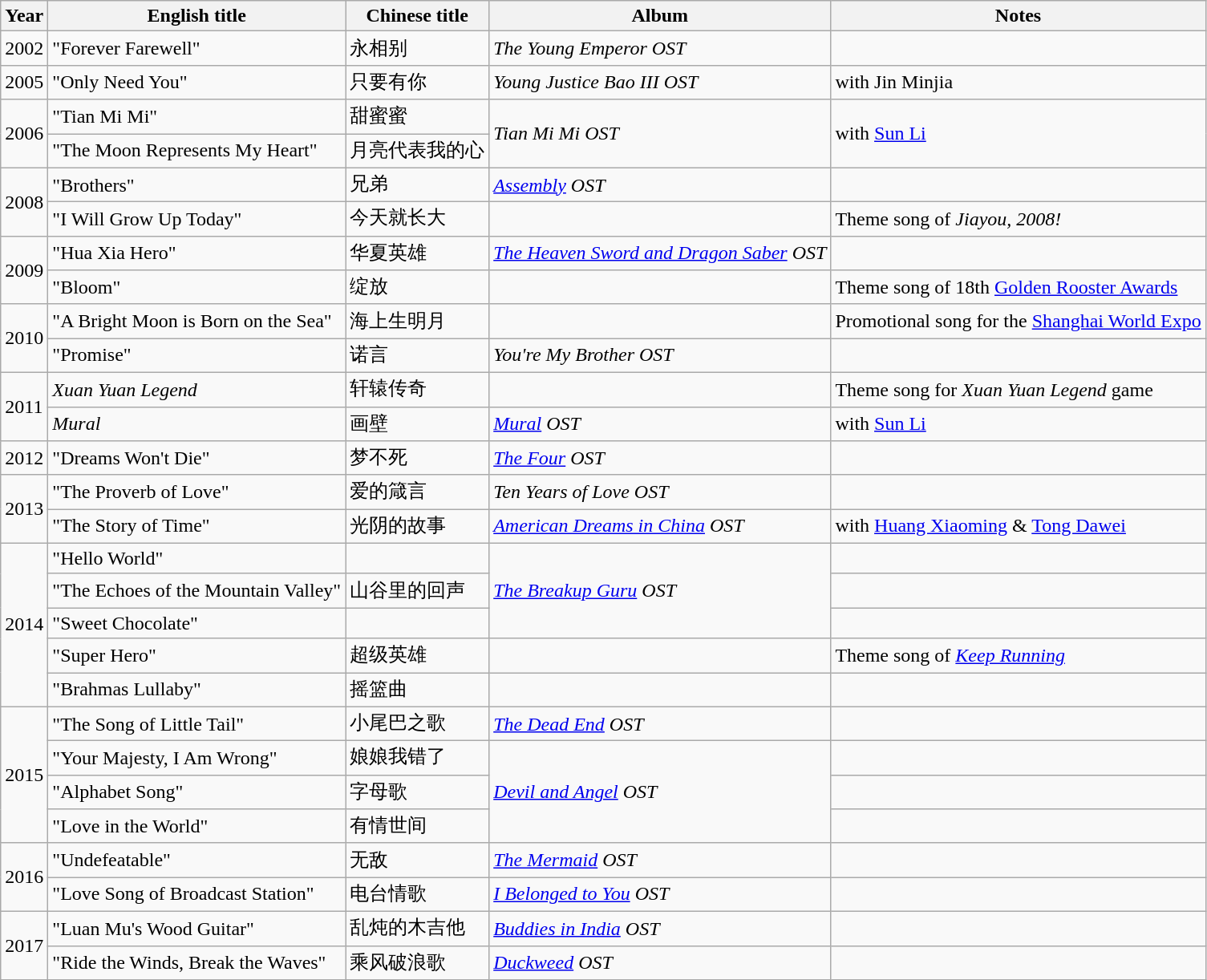<table class="wikitable">
<tr>
<th>Year</th>
<th>English title</th>
<th>Chinese title</th>
<th>Album</th>
<th>Notes</th>
</tr>
<tr>
<td>2002</td>
<td>"Forever Farewell"</td>
<td>永相别</td>
<td><em>The Young Emperor OST</em></td>
<td></td>
</tr>
<tr>
<td>2005</td>
<td>"Only Need You"</td>
<td>只要有你</td>
<td><em>Young Justice Bao III OST </em></td>
<td>with Jin Minjia</td>
</tr>
<tr>
<td rowspan=2>2006</td>
<td>"Tian Mi Mi"</td>
<td>甜蜜蜜</td>
<td rowspan=2><em>Tian Mi Mi OST</em></td>
<td rowspan=2>with <a href='#'>Sun Li</a></td>
</tr>
<tr>
<td>"The Moon Represents My Heart"</td>
<td>月亮代表我的心</td>
</tr>
<tr>
<td rowspan=2>2008</td>
<td>"Brothers"</td>
<td>兄弟</td>
<td><em><a href='#'>Assembly</a> OST </em></td>
<td></td>
</tr>
<tr>
<td>"I Will Grow Up Today"</td>
<td>今天就长大</td>
<td></td>
<td>Theme song of <em>Jiayou, 2008!</em></td>
</tr>
<tr>
<td rowspan=2>2009</td>
<td>"Hua Xia Hero"</td>
<td>华夏英雄</td>
<td><em><a href='#'>The Heaven Sword and Dragon Saber</a> OST</em></td>
<td></td>
</tr>
<tr>
<td>"Bloom"</td>
<td>绽放</td>
<td></td>
<td>Theme song of 18th <a href='#'>Golden Rooster Awards</a></td>
</tr>
<tr>
<td rowspan=2>2010</td>
<td>"A Bright Moon is Born on the Sea"</td>
<td>海上生明月</td>
<td></td>
<td>Promotional song for the <a href='#'>Shanghai World Expo</a></td>
</tr>
<tr>
<td>"Promise"</td>
<td>诺言</td>
<td><em>You're My Brother OST</em></td>
<td></td>
</tr>
<tr>
<td rowspan=2>2011</td>
<td><em>Xuan Yuan Legend</em></td>
<td>轩辕传奇</td>
<td></td>
<td>Theme song for <em>Xuan Yuan Legend</em> game</td>
</tr>
<tr>
<td><em>Mural</em></td>
<td>画壁</td>
<td><em><a href='#'>Mural</a> OST</em></td>
<td>with <a href='#'>Sun Li</a></td>
</tr>
<tr>
<td rowspan=1>2012</td>
<td>"Dreams Won't Die"</td>
<td>梦不死</td>
<td><em><a href='#'>The Four</a> OST</em></td>
<td></td>
</tr>
<tr>
<td rowspan=2>2013</td>
<td>"The Proverb of Love"</td>
<td>爱的箴言</td>
<td><em>Ten Years of Love OST</em></td>
<td></td>
</tr>
<tr>
<td>"The Story of Time"</td>
<td>光阴的故事</td>
<td><em><a href='#'>American Dreams in China</a> OST</em></td>
<td>with <a href='#'>Huang Xiaoming</a> & <a href='#'>Tong Dawei</a></td>
</tr>
<tr>
<td rowspan=5>2014</td>
<td>"Hello World"</td>
<td></td>
<td rowspan=3><em><a href='#'>The Breakup Guru</a> OST</em></td>
<td></td>
</tr>
<tr>
<td>"The Echoes of the Mountain Valley"</td>
<td>山谷里的回声</td>
<td></td>
</tr>
<tr>
<td>"Sweet Chocolate"</td>
<td></td>
<td></td>
</tr>
<tr>
<td>"Super Hero"</td>
<td>超级英雄</td>
<td></td>
<td>Theme song of <em><a href='#'>Keep Running</a></em></td>
</tr>
<tr>
<td>"Brahmas Lullaby"</td>
<td>摇篮曲</td>
<td></td>
<td></td>
</tr>
<tr>
<td rowspan=4>2015</td>
<td>"The Song of Little Tail"</td>
<td>小尾巴之歌</td>
<td><em><a href='#'>The Dead End</a> OST</em></td>
<td></td>
</tr>
<tr>
<td>"Your Majesty, I Am Wrong"</td>
<td>娘娘我错了</td>
<td rowspan=3><em><a href='#'>Devil and Angel</a> OST </em></td>
<td></td>
</tr>
<tr>
<td>"Alphabet Song"</td>
<td>字母歌</td>
<td></td>
</tr>
<tr>
<td>"Love in the World"</td>
<td>有情世间</td>
<td></td>
</tr>
<tr>
<td rowspan=2>2016</td>
<td>"Undefeatable"</td>
<td>无敌</td>
<td><em><a href='#'>The Mermaid</a> OST</em></td>
<td></td>
</tr>
<tr>
<td>"Love Song of Broadcast Station"</td>
<td>电台情歌</td>
<td><em><a href='#'>I Belonged to You</a> OST</em></td>
<td></td>
</tr>
<tr>
<td rowspan=2>2017</td>
<td>"Luan Mu's Wood Guitar"</td>
<td>乱炖的木吉他</td>
<td><em><a href='#'>Buddies in India</a> OST</em></td>
<td></td>
</tr>
<tr>
<td>"Ride the Winds, Break the Waves"</td>
<td>乘风破浪歌</td>
<td><em><a href='#'>Duckweed</a> OST</em></td>
<td></td>
</tr>
</table>
